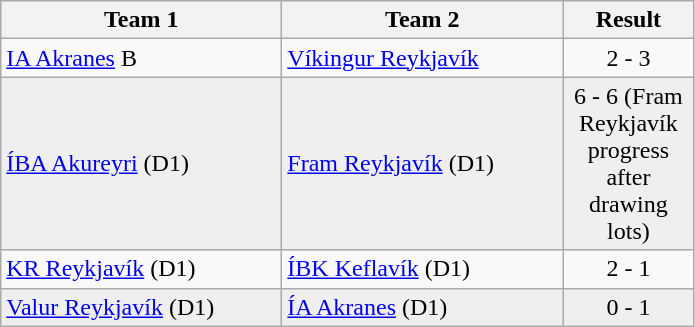<table class="wikitable">
<tr>
<th width="180">Team 1</th>
<th width="180">Team 2</th>
<th width="80">Result</th>
</tr>
<tr>
<td><a href='#'>IA Akranes</a> B</td>
<td><a href='#'>Víkingur Reykjavík</a></td>
<td align="center">2 - 3</td>
</tr>
<tr style="background:#EFEFEF">
<td><a href='#'>ÍBA Akureyri</a> (D1)</td>
<td><a href='#'>Fram Reykjavík</a> (D1)</td>
<td align="center">6 - 6 (Fram Reykjavík progress after drawing lots)</td>
</tr>
<tr>
<td><a href='#'>KR Reykjavík</a> (D1)</td>
<td><a href='#'>ÍBK Keflavík</a> (D1)</td>
<td align="center">2 - 1</td>
</tr>
<tr style="background:#EFEFEF">
<td><a href='#'>Valur Reykjavík</a> (D1)</td>
<td><a href='#'>ÍA Akranes</a> (D1)</td>
<td align="center">0 - 1</td>
</tr>
</table>
